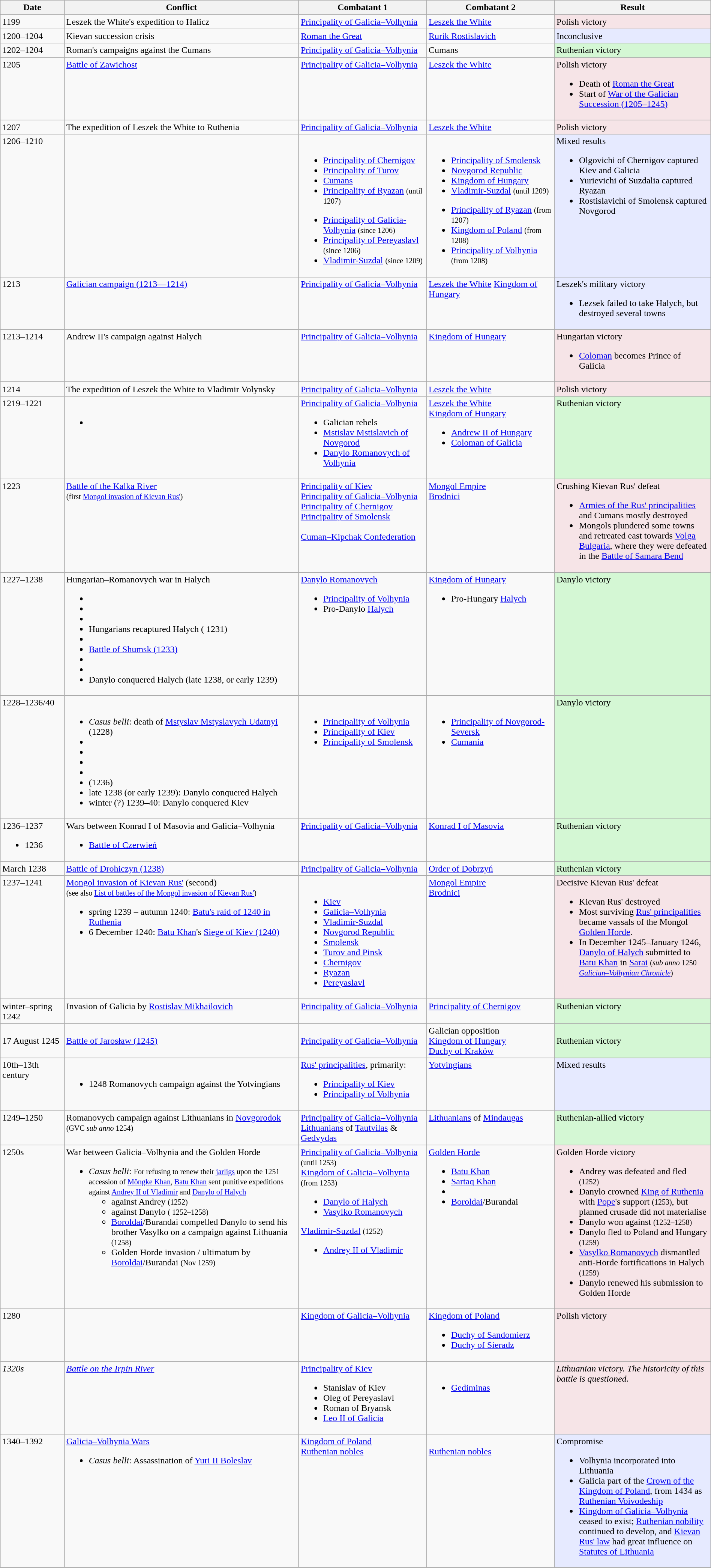<table class="wikitable sortable" width="100%">
<tr>
<th width="9%">Date</th>
<th width="33%">Conflict</th>
<th width="18%">Combatant 1</th>
<th width="18%">Combatant 2</th>
<th width="22%">Result</th>
</tr>
<tr valign="top">
<td>1199</td>
<td>Leszek the White's expedition to Halicz</td>
<td> <a href='#'>Principality of Galicia–Volhynia</a></td>
<td> <a href='#'>Leszek the White</a></td>
<td style="background:#F6E4E7">Polish victory</td>
</tr>
<tr valign="top">
<td>1200–1204</td>
<td>Kievan succession crisis</td>
<td> <a href='#'>Roman the Great</a></td>
<td><a href='#'>Rurik Rostislavich</a></td>
<td style="background:#E6EAFF">Inconclusive</td>
</tr>
<tr valign="top">
<td>1202–1204</td>
<td>Roman's campaigns against the Cumans</td>
<td> <a href='#'>Principality of Galicia–Volhynia</a></td>
<td>Cumans</td>
<td style="background:#D4F7D4">Ruthenian victory</td>
</tr>
<tr valign="top">
<td>1205</td>
<td><a href='#'>Battle of Zawichost</a></td>
<td> <a href='#'>Principality of Galicia–Volhynia</a></td>
<td> <a href='#'>Leszek the White</a></td>
<td style="background:#F6E4E7">Polish victory<br><ul><li>Death of <a href='#'>Roman the Great</a></li><li>Start of <a href='#'>War of the Galician Succession (1205–1245)</a></li></ul></td>
</tr>
<tr valign="top">
<td>1207</td>
<td>The expedition of Leszek the White to Ruthenia</td>
<td> <a href='#'>Principality of Galicia–Volhynia</a></td>
<td> <a href='#'>Leszek the White</a></td>
<td style="background:#F6E4E7">Polish victory</td>
</tr>
<tr valign="top">
<td>1206–1210</td>
<td></td>
<td><br><ul><li><a href='#'>Principality of Chernigov</a></li><li><a href='#'>Principality of Turov</a></li><li><a href='#'>Cumans</a></li><li><a href='#'>Principality of Ryazan</a> <small>(until 1207)</small></li></ul><ul><li><a href='#'>Principality of Galicia-Volhynia</a> <small>(since 1206)</small></li><li><a href='#'>Principality of Pereyaslavl</a> <small>(since 1206)</small></li><li><a href='#'>Vladimir-Suzdal</a> <small>(since 1209)</small></li></ul></td>
<td><br><ul><li><a href='#'>Principality of Smolensk</a></li><li><a href='#'>Novgorod Republic</a></li><li><a href='#'>Kingdom of Hungary</a></li><li><a href='#'>Vladimir-Suzdal</a> <small>(until 1209)</small></li></ul><ul><li><a href='#'>Principality of Ryazan</a> <small>(from 1207)</small></li><li><a href='#'>Kingdom of Poland</a> <small>(from 1208)</small></li><li><a href='#'>Principality of Volhynia</a> <small>(from 1208)</small></li></ul></td>
<td style="background:#E6EAFF">Mixed results<br><ul><li>Olgovichi of Chernigov captured Kiev and Galicia</li><li>Yurievichi of Suzdalia captured Ryazan</li><li>Rostislavichi of Smolensk captured Novgorod</li></ul></td>
</tr>
<tr valign="top">
</tr>
<tr valign="top">
<td>1213</td>
<td><a href='#'>Galician campaign (1213—1214)</a></td>
<td> <a href='#'>Principality of Galicia–Volhynia</a></td>
<td> <a href='#'>Leszek the White</a> <a href='#'>Kingdom of Hungary</a></td>
<td style="background:#E6EAFF">Leszek's military victory<br><ul><li>Lezsek failed to take Halych, but destroyed several towns</li></ul></td>
</tr>
<tr valign="top">
<td>1213–1214</td>
<td>Andrew II's campaign against Halych</td>
<td> <a href='#'>Principality of Galicia–Volhynia</a></td>
<td> <a href='#'>Kingdom of Hungary</a></td>
<td style="background:#F6E4E7">Hungarian victory<br><ul><li><a href='#'>Coloman</a> becomes Prince of Galicia</li></ul></td>
</tr>
<tr valign="top">
<td>1214</td>
<td>The expedition of Leszek the White to Vladimir Volynsky</td>
<td> <a href='#'>Principality of Galicia–Volhynia</a></td>
<td> <a href='#'>Leszek the White</a></td>
<td style="background:#F6E4E7">Polish victory</td>
</tr>
<tr valign="top">
<td>1219–1221</td>
<td><br><ul><li></li></ul></td>
<td> <a href='#'>Principality of Galicia–Volhynia</a><br><ul><li>Galician rebels</li><li><a href='#'>Mstislav Mstislavich of Novgorod</a></li><li><a href='#'>Danylo Romanovych of Volhynia</a></li></ul></td>
<td> <a href='#'>Leszek the White</a><br> <a href='#'>Kingdom of Hungary</a><br><ul><li><a href='#'>Andrew II of Hungary</a></li><li><a href='#'>Coloman of Galicia</a></li></ul></td>
<td style="background:#D4F7D4">Ruthenian victory</td>
</tr>
<tr valign="top">
<td>1223</td>
<td><a href='#'>Battle of the Kalka River</a><br><small>(first <a href='#'>Mongol invasion of Kievan Rus'</a>)</small></td>
<td> <a href='#'>Principality of Kiev</a><br> <a href='#'>Principality of Galicia–Volhynia</a><br> <a href='#'>Principality of Chernigov</a><br> <a href='#'>Principality of Smolensk</a><br><br> <a href='#'>Cuman–Kipchak Confederation</a></td>
<td> <a href='#'>Mongol Empire</a><br><a href='#'>Brodnici</a></td>
<td style="background:#F6E4E7">Crushing Kievan Rus' defeat<br><ul><li><a href='#'>Armies of the Rus' principalities</a> and Cumans mostly destroyed</li><li>Mongols plundered some towns and retreated east towards <a href='#'>Volga Bulgaria</a>, where they were defeated in the <a href='#'>Battle of Samara Bend</a></li></ul></td>
</tr>
<tr valign="top">
<td>1227–1238</td>
<td>Hungarian–Romanovych war in Halych<br><ul><li></li><li></li><li></li><li>Hungarians recaptured Halych ( 1231)</li><li></li><li><a href='#'>Battle of Shumsk (1233)</a></li><li></li><li></li><li>Danylo conquered Halych (late 1238, or early 1239)</li></ul></td>
<td><a href='#'>Danylo Romanovych</a><br><ul><li><a href='#'>Principality of Volhynia</a></li><li>Pro-Danylo <a href='#'>Halych</a></li></ul></td>
<td><a href='#'>Kingdom of Hungary</a><br><ul><li>Pro-Hungary <a href='#'>Halych</a></li></ul></td>
<td style="background:#D4F7D4">Danylo victory</td>
</tr>
<tr valign="top">
<td>1228–1236/40</td>
<td><br><ul><li><em>Casus belli</em>: death of <a href='#'>Mstyslav Mstyslavych Udatnyi</a> (1228)</li><li></li><li></li><li></li><li></li><li> (1236)</li><li>late 1238 (or early 1239): Danylo conquered Halych</li><li>winter (?) 1239–40: Danylo conquered Kiev</li></ul></td>
<td><br><ul><li><a href='#'>Principality of Volhynia</a></li><li><a href='#'>Principality of Kiev</a></li><li><a href='#'>Principality of Smolensk</a></li></ul></td>
<td><br><ul><li><a href='#'>Principality of Novgorod-Seversk</a></li><li><a href='#'>Cumania</a></li></ul></td>
<td style="background:#D4F7D4">Danylo victory</td>
</tr>
<tr valign="top">
<td>1236–1237<br><ul><li>1236</li></ul></td>
<td>Wars between Konrad I of Masovia and Galicia–Volhynia<br><ul><li><a href='#'>Battle of Czerwień</a></li></ul></td>
<td> <a href='#'>Principality of Galicia–Volhynia</a></td>
<td> <a href='#'>Konrad I of Masovia</a></td>
<td style="background:#D4F7D4">Ruthenian victory</td>
</tr>
<tr valign="top">
<td>March 1238</td>
<td><a href='#'>Battle of Drohiczyn (1238)</a></td>
<td> <a href='#'>Principality of Galicia–Volhynia</a></td>
<td> <a href='#'>Order of Dobrzyń</a></td>
<td style="background:#D4F7D4">Ruthenian victory</td>
</tr>
<tr valign="top">
<td>1237–1241</td>
<td><a href='#'>Mongol invasion of Kievan Rus'</a> (second)<br><small>(see also <a href='#'>List of battles of the Mongol invasion of Kievan Rus'</a>)</small><br><ul><li>spring 1239 – autumn 1240: <a href='#'>Batu's raid of 1240 in Ruthenia</a></li><li>6 December 1240: <a href='#'>Batu Khan</a>'s <a href='#'>Siege of Kiev (1240)</a></li></ul></td>
<td><br><ul><li> <a href='#'>Kiev</a></li><li> <a href='#'>Galicia–Volhynia</a></li><li> <a href='#'>Vladimir-Suzdal</a></li><li> <a href='#'>Novgorod Republic</a></li><li> <a href='#'>Smolensk</a></li><li> <a href='#'>Turov and Pinsk</a></li><li> <a href='#'>Chernigov</a></li><li> <a href='#'>Ryazan</a></li><li> <a href='#'>Pereyaslavl</a></li></ul></td>
<td> <a href='#'>Mongol Empire</a><br><a href='#'>Brodnici</a></td>
<td style="background:#F6E4E7">Decisive Kievan Rus' defeat<br><ul><li>Kievan Rus' destroyed</li><li>Most surviving <a href='#'>Rus' principalities</a> became vassals of the Mongol <a href='#'>Golden Horde</a>.</li><li>In December 1245–January 1246, <a href='#'>Danylo of Halych</a> submitted to <a href='#'>Batu Khan</a> in <a href='#'>Sarai</a> <small>(<em>sub anno</em> 1250 <em><a href='#'>Galician–Volhynian Chronicle</a></em>)</small></li></ul></td>
</tr>
<tr valign="top">
<td>winter–spring 1242</td>
<td>Invasion of Galicia by <a href='#'>Rostislav Mikhailovich</a></td>
<td> <a href='#'>Principality of Galicia–Volhynia</a></td>
<td> <a href='#'>Principality of Chernigov</a></td>
<td bgcolor="#D4F7D4">Ruthenian victory</td>
</tr>
<tr>
<td>17 August 1245</td>
<td><a href='#'>Battle of Jarosław (1245)</a></td>
<td> <a href='#'>Principality of Galicia–Volhynia</a></td>
<td> Galician opposition<br> <a href='#'>Kingdom of Hungary</a><br> <a href='#'>Duchy of Kraków</a></td>
<td bgcolor="#D4F7D4">Ruthenian victory</td>
</tr>
<tr valign="top">
<td>10th–13th century</td>
<td><br><ul><li>1248 Romanovych campaign against the Yotvingians</li></ul></td>
<td><a href='#'>Rus' principalities</a>, primarily:<br><ul><li><a href='#'>Principality of Kiev</a></li><li><a href='#'>Principality of Volhynia</a></li></ul></td>
<td><a href='#'>Yotvingians</a></td>
<td style="background:#E6EAFF">Mixed results</td>
</tr>
<tr valign="top">
<td> 1249–1250</td>
<td>Romanovych campaign against Lithuanians in <a href='#'>Novgorodok</a><br><small>(GVC <em>sub anno</em> 1254)</small></td>
<td> <a href='#'>Principality of Galicia–Volhynia</a><br> <a href='#'>Lithuanians</a> of <a href='#'>Tautvilas</a> & <a href='#'>Gedvydas</a></td>
<td> <a href='#'>Lithuanians</a> of <a href='#'>Mindaugas</a></td>
<td bgcolor="#D4F7D4">Ruthenian-allied victory</td>
</tr>
<tr valign="top">
<td>1250s</td>
<td>War between Galicia–Volhynia and the Golden Horde<br><ul><li><em>Casus belli</em>: <small>For refusing to renew their <a href='#'>jarligs</a> upon the 1251 accession of <a href='#'>Möngke Khan</a>, <a href='#'>Batu Khan</a> sent punitive expeditions against <a href='#'>Andrey II of Vladimir</a> and <a href='#'>Danylo of Halych</a></small><ul><li> against Andrey <small>(1252)</small></li><li> against Danylo <small>( 1252–1258)</small></li><li><a href='#'>Boroldai</a>/Burandai compelled Danylo to send his brother Vasylko on a campaign against Lithuania <small>(1258)</small></li><li>Golden Horde invasion / ultimatum by <a href='#'>Boroldai</a>/Burandai <small>(Nov 1259)</small></li></ul></li></ul></td>
<td> <a href='#'>Principality of Galicia–Volhynia</a> <small>(until 1253)</small><br> <a href='#'>Kingdom of Galicia–Volhynia</a> <small>(from 1253)</small><br><ul><li><a href='#'>Danylo of Halych</a></li><li><a href='#'>Vasylko Romanovych</a></li></ul><a href='#'>Vladimir-Suzdal</a> <small>(1252)</small><ul><li><a href='#'>Andrey II of Vladimir</a></li></ul></td>
<td> <a href='#'>Golden Horde</a><br><ul><li><a href='#'>Batu Khan</a></li><li><a href='#'>Sartaq Khan</a></li><li></li><li><a href='#'>Boroldai</a>/Burandai</li></ul></td>
<td bgcolor="#F6E4E7">Golden Horde victory<br><ul><li>Andrey was defeated and fled <small>(1252)</small></li><li>Danylo crowned <a href='#'>King of Ruthenia</a> with <a href='#'>Pope</a>'s support <small>(1253)</small>, but planned crusade did not materialise</li><li>Danylo won against  <small>(1252–1258)</small></li><li>Danylo fled to Poland and Hungary <small>(1259)</small></li><li><a href='#'>Vasylko Romanovych</a> dismantled anti-Horde fortifications in Halych <small>(1259)</small></li><li>Danylo renewed his submission to Golden Horde</li></ul></td>
</tr>
<tr valign="top">
<td>1280</td>
<td></td>
<td> <a href='#'>Kingdom of Galicia–Volhynia</a><br></td>
<td> <a href='#'>Kingdom of Poland</a><br><ul><li><a href='#'>Duchy of Sandomierz</a></li><li><a href='#'>Duchy of Sieradz</a></li></ul></td>
<td bgcolor="#F6E4E7">Polish victory</td>
</tr>
<tr valign="top">
<td><em>1320s</em></td>
<td><em><a href='#'>Battle on the Irpin River</a></em></td>
<td> <a href='#'>Principality of Kiev</a><br><ul><li>Stanislav of Kiev</li><li>Oleg of Pereyaslavl </li><li>Roman of Bryansk</li><li><a href='#'>Leo II of Galicia</a></li></ul></td>
<td><br><ul><li><a href='#'>Gediminas</a></li></ul></td>
<td bgcolor="#F6E4E7"><em>Lithuanian victory. The historicity of this battle is questioned.</em></td>
</tr>
<tr valign="top">
<td>1340–1392</td>
<td><a href='#'>Galicia–Volhynia Wars</a><br><ul><li><em>Casus belli</em>: Assassination of <a href='#'>Yuri II Boleslav</a></li></ul></td>
<td> <a href='#'>Kingdom of Poland</a><br> <a href='#'>Ruthenian nobles</a></td>
<td><br> <a href='#'>Ruthenian nobles</a></td>
<td bgcolor="#E6EAFF">Compromise<br><ul><li>Volhynia incorporated into Lithuania</li><li>Galicia part of the <a href='#'>Crown of the Kingdom of Poland</a>, from 1434 as <a href='#'>Ruthenian Voivodeship</a></li><li><a href='#'>Kingdom of Galicia–Volhynia</a> ceased to exist; <a href='#'>Ruthenian nobility</a> continued to develop, and <a href='#'>Kievan Rus' law</a> had great influence on <a href='#'>Statutes of Lithuania</a></li></ul></td>
</tr>
</table>
